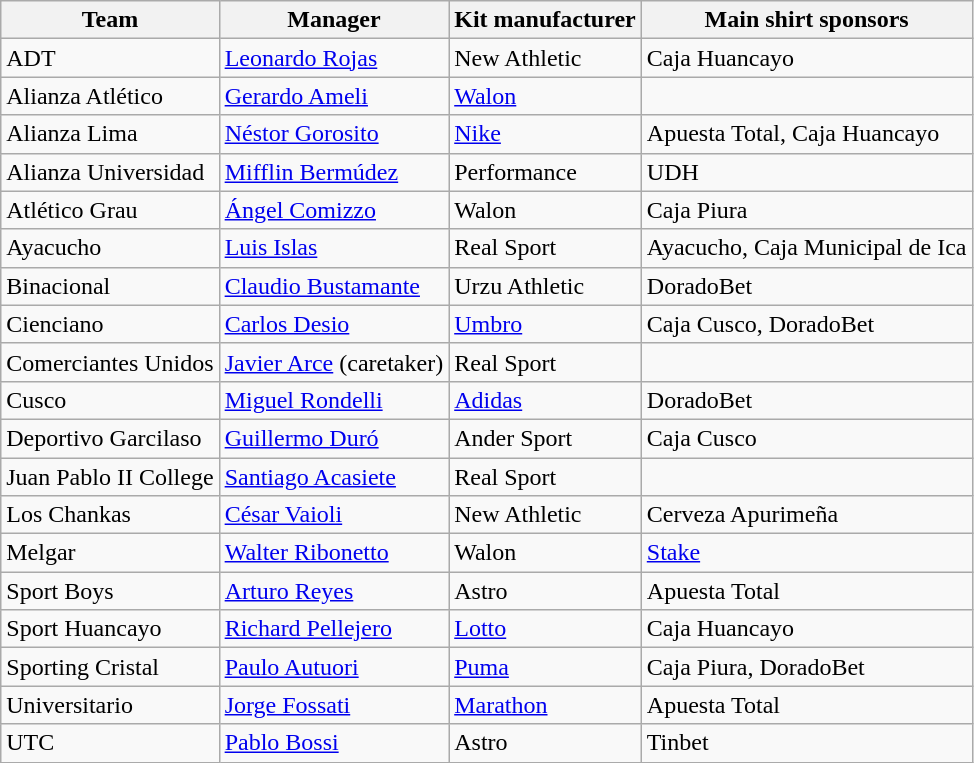<table class="wikitable">
<tr>
<th>Team</th>
<th>Manager</th>
<th>Kit manufacturer</th>
<th>Main shirt sponsors</th>
</tr>
<tr>
<td>ADT</td>
<td> <a href='#'>Leonardo Rojas</a></td>
<td>New Athletic</td>
<td>Caja Huancayo</td>
</tr>
<tr>
<td>Alianza Atlético</td>
<td> <a href='#'>Gerardo Ameli</a></td>
<td><a href='#'>Walon</a></td>
<td></td>
</tr>
<tr>
<td>Alianza Lima</td>
<td> <a href='#'>Néstor Gorosito</a></td>
<td><a href='#'>Nike</a></td>
<td>Apuesta Total, Caja Huancayo</td>
</tr>
<tr>
<td>Alianza Universidad</td>
<td> <a href='#'>Mifflin Bermúdez</a></td>
<td>Performance</td>
<td>UDH</td>
</tr>
<tr>
<td>Atlético Grau</td>
<td> <a href='#'>Ángel Comizzo</a></td>
<td>Walon</td>
<td>Caja Piura</td>
</tr>
<tr>
<td>Ayacucho</td>
<td> <a href='#'>Luis Islas</a></td>
<td>Real Sport</td>
<td>Ayacucho, Caja Municipal de Ica</td>
</tr>
<tr>
<td>Binacional</td>
<td> <a href='#'>Claudio Bustamante</a></td>
<td>Urzu Athletic</td>
<td>DoradoBet</td>
</tr>
<tr>
<td>Cienciano</td>
<td> <a href='#'>Carlos Desio</a></td>
<td><a href='#'>Umbro</a></td>
<td>Caja Cusco, DoradoBet</td>
</tr>
<tr>
<td>Comerciantes Unidos</td>
<td> <a href='#'>Javier Arce</a> (caretaker)</td>
<td>Real Sport</td>
<td></td>
</tr>
<tr>
<td>Cusco</td>
<td> <a href='#'>Miguel Rondelli</a></td>
<td><a href='#'>Adidas</a></td>
<td>DoradoBet</td>
</tr>
<tr>
<td>Deportivo Garcilaso</td>
<td> <a href='#'>Guillermo Duró</a></td>
<td>Ander Sport</td>
<td>Caja Cusco</td>
</tr>
<tr>
<td>Juan Pablo II College</td>
<td> <a href='#'>Santiago Acasiete</a></td>
<td>Real Sport</td>
<td></td>
</tr>
<tr>
<td>Los Chankas</td>
<td> <a href='#'>César Vaioli</a></td>
<td>New Athletic</td>
<td>Cerveza Apurimeña</td>
</tr>
<tr>
<td>Melgar</td>
<td> <a href='#'>Walter Ribonetto</a></td>
<td>Walon</td>
<td><a href='#'>Stake</a></td>
</tr>
<tr>
<td>Sport Boys</td>
<td> <a href='#'>Arturo Reyes</a></td>
<td>Astro</td>
<td>Apuesta Total</td>
</tr>
<tr>
<td>Sport Huancayo</td>
<td> <a href='#'>Richard Pellejero</a></td>
<td><a href='#'>Lotto</a></td>
<td>Caja Huancayo</td>
</tr>
<tr>
<td>Sporting Cristal</td>
<td> <a href='#'>Paulo Autuori</a></td>
<td><a href='#'>Puma</a></td>
<td>Caja Piura, DoradoBet</td>
</tr>
<tr>
<td>Universitario</td>
<td> <a href='#'>Jorge Fossati</a></td>
<td><a href='#'>Marathon</a></td>
<td>Apuesta Total</td>
</tr>
<tr>
<td>UTC</td>
<td> <a href='#'>Pablo Bossi</a></td>
<td>Astro</td>
<td>Tinbet</td>
</tr>
</table>
